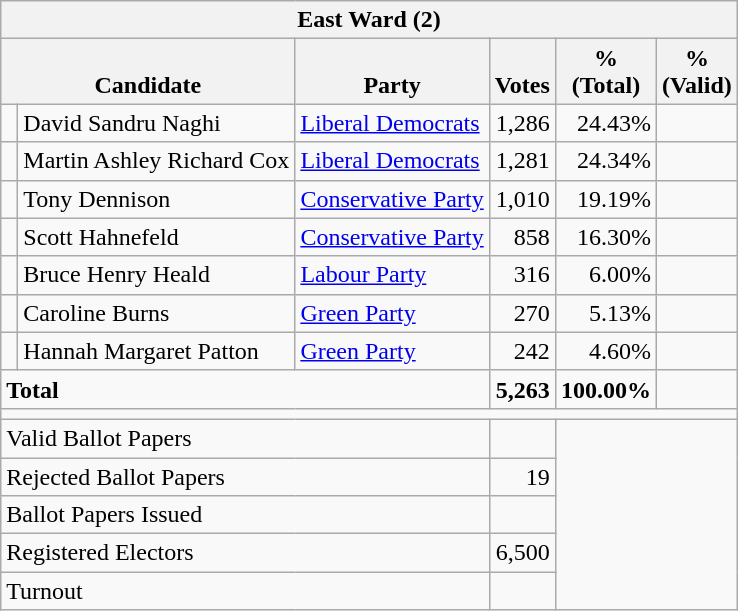<table class="wikitable" border="1" style="text-align:right; font-size:100%">
<tr>
<th align=center colspan=6>East Ward (2)</th>
</tr>
<tr>
<th valign=bottom align=left colspan=2>Candidate</th>
<th valign=bottom align=left>Party</th>
<th valign=bottom align=center>Votes</th>
<th align=center>%<br>(Total)</th>
<th align=center>%<br>(Valid)</th>
</tr>
<tr>
<td bgcolor=> </td>
<td align=left>David Sandru Naghi</td>
<td align=left><a href='#'>Liberal Democrats</a></td>
<td>1,286</td>
<td>24.43%</td>
<td></td>
</tr>
<tr>
<td bgcolor=> </td>
<td align=left>Martin Ashley Richard Cox</td>
<td align=left><a href='#'>Liberal Democrats</a></td>
<td>1,281</td>
<td>24.34%</td>
<td></td>
</tr>
<tr>
<td bgcolor=> </td>
<td align=left>Tony Dennison</td>
<td align=left><a href='#'>Conservative Party</a></td>
<td>1,010</td>
<td>19.19%</td>
<td></td>
</tr>
<tr>
<td bgcolor=> </td>
<td align=left>Scott Hahnefeld</td>
<td align=left><a href='#'>Conservative Party</a></td>
<td>858</td>
<td>16.30%</td>
<td></td>
</tr>
<tr>
<td bgcolor=> </td>
<td align=left>Bruce Henry Heald</td>
<td align=left><a href='#'>Labour Party</a></td>
<td>316</td>
<td>6.00%</td>
<td></td>
</tr>
<tr>
<td bgcolor=> </td>
<td align=left>Caroline Burns</td>
<td align=left><a href='#'>Green Party</a></td>
<td>270</td>
<td>5.13%</td>
<td></td>
</tr>
<tr>
<td bgcolor=> </td>
<td align=left>Hannah Margaret Patton</td>
<td align=left><a href='#'>Green Party</a></td>
<td>242</td>
<td>4.60%</td>
<td></td>
</tr>
<tr>
<td align=left colspan=3><strong>Total</strong></td>
<td><strong>5,263</strong></td>
<td><strong>100.00%</strong></td>
<td></td>
</tr>
<tr>
<td align=left colspan=6></td>
</tr>
<tr>
<td align=left colspan=3>Valid Ballot Papers</td>
<td></td>
<td colspan=2 rowspan=5></td>
</tr>
<tr>
<td align=left colspan=3>Rejected Ballot Papers</td>
<td>19</td>
</tr>
<tr>
<td align=left colspan=3>Ballot Papers Issued</td>
<td></td>
</tr>
<tr>
<td align=left colspan=3>Registered Electors</td>
<td>6,500</td>
</tr>
<tr>
<td align=left colspan=3>Turnout</td>
<td></td>
</tr>
</table>
